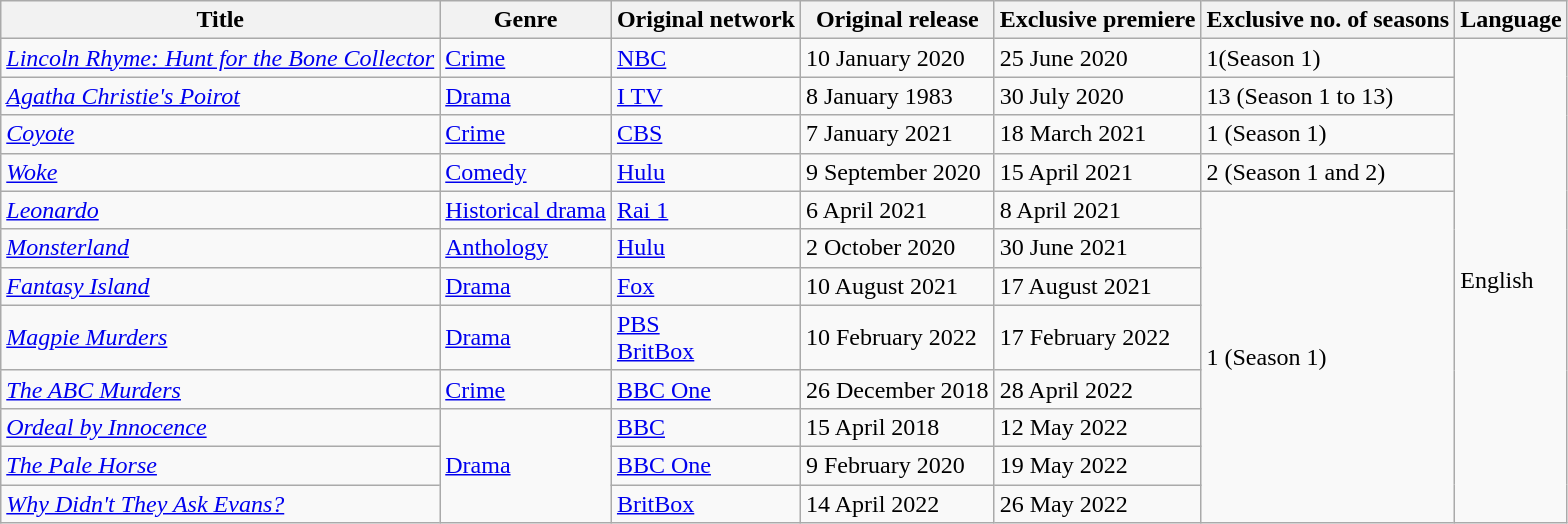<table class="wikitable sortable">
<tr>
<th>Title</th>
<th>Genre</th>
<th>Original network</th>
<th>Original release</th>
<th>Exclusive premiere</th>
<th>Exclusive no. of seasons</th>
<th>Language</th>
</tr>
<tr>
<td><em><a href='#'>Lincoln Rhyme: Hunt for the Bone Collector</a></em></td>
<td><a href='#'>Crime</a></td>
<td><a href='#'>NBC</a></td>
<td>10 January 2020</td>
<td>25 June 2020</td>
<td>1(Season 1)</td>
<td rowspan="12">English</td>
</tr>
<tr>
<td><em><a href='#'>Agatha Christie's Poirot</a></em></td>
<td><a href='#'>Drama</a></td>
<td><a href='#'>I TV</a></td>
<td>8 January 1983</td>
<td>30 July 2020</td>
<td>13 (Season 1 to 13)</td>
</tr>
<tr>
<td><em><a href='#'>Coyote</a></em></td>
<td><a href='#'>Crime</a></td>
<td><a href='#'>CBS</a></td>
<td>7 January 2021</td>
<td>18 March 2021</td>
<td>1 (Season 1)</td>
</tr>
<tr>
<td><em><a href='#'>Woke</a></em></td>
<td><a href='#'>Comedy</a></td>
<td><a href='#'>Hulu</a></td>
<td>9 September 2020</td>
<td>15 April 2021</td>
<td>2 (Season 1 and 2)</td>
</tr>
<tr>
<td><em><a href='#'>Leonardo</a></em></td>
<td><a href='#'>Historical drama</a></td>
<td><a href='#'>Rai 1</a></td>
<td>6 April 2021</td>
<td>8 April 2021</td>
<td rowspan="8">1 (Season 1)</td>
</tr>
<tr>
<td><em><a href='#'>Monsterland</a></em></td>
<td><a href='#'>Anthology</a></td>
<td><a href='#'>Hulu</a></td>
<td>2 October 2020</td>
<td>30 June 2021</td>
</tr>
<tr>
<td><em><a href='#'>Fantasy Island</a></em></td>
<td><a href='#'>Drama</a></td>
<td><a href='#'>Fox</a></td>
<td>10 August 2021</td>
<td>17 August 2021</td>
</tr>
<tr>
<td><em><a href='#'>Magpie Murders</a></em></td>
<td><a href='#'>Drama</a></td>
<td><a href='#'>PBS</a><br><a href='#'>BritBox</a></td>
<td>10 February 2022</td>
<td>17 February 2022</td>
</tr>
<tr>
<td><em><a href='#'>The ABC Murders</a></em></td>
<td><a href='#'>Crime</a></td>
<td><a href='#'>BBC One</a></td>
<td>26 December 2018</td>
<td>28 April 2022</td>
</tr>
<tr>
<td><em><a href='#'>Ordeal by Innocence</a></em></td>
<td rowspan="3"><a href='#'>Drama</a></td>
<td><a href='#'>BBC</a></td>
<td>15 April 2018</td>
<td>12 May 2022</td>
</tr>
<tr>
<td><a href='#'><em>The Pale Horse</em></a></td>
<td><a href='#'>BBC One</a></td>
<td>9 February 2020</td>
<td>19 May 2022</td>
</tr>
<tr>
<td><em><a href='#'>Why Didn't They Ask Evans?</a></em></td>
<td><a href='#'>BritBox</a></td>
<td>14 April 2022</td>
<td>26 May 2022</td>
</tr>
</table>
